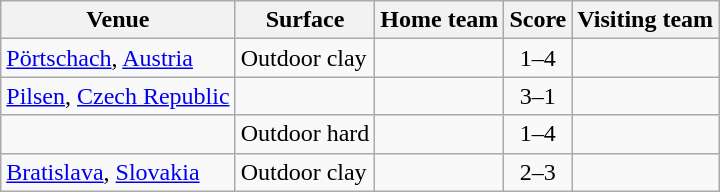<table class=wikitable style="border:1px solid #AAAAAA;">
<tr>
<th>Venue</th>
<th>Surface</th>
<th>Home team</th>
<th>Score</th>
<th>Visiting team</th>
</tr>
<tr>
<td><a href='#'>Pörtschach</a>, <a href='#'>Austria</a></td>
<td>Outdoor clay</td>
<td></td>
<td align="center">1–4</td>
<td><strong></strong></td>
</tr>
<tr>
<td><a href='#'>Pilsen</a>, <a href='#'>Czech Republic</a></td>
<td></td>
<td></td>
<td align="center">3–1</td>
<td></td>
</tr>
<tr>
<td></td>
<td>Outdoor hard</td>
<td></td>
<td align="center">1–4</td>
<td><strong></strong></td>
</tr>
<tr>
<td><a href='#'>Bratislava</a>, <a href='#'>Slovakia</a></td>
<td>Outdoor clay</td>
<td></td>
<td align="center">2–3</td>
<td></td>
</tr>
</table>
